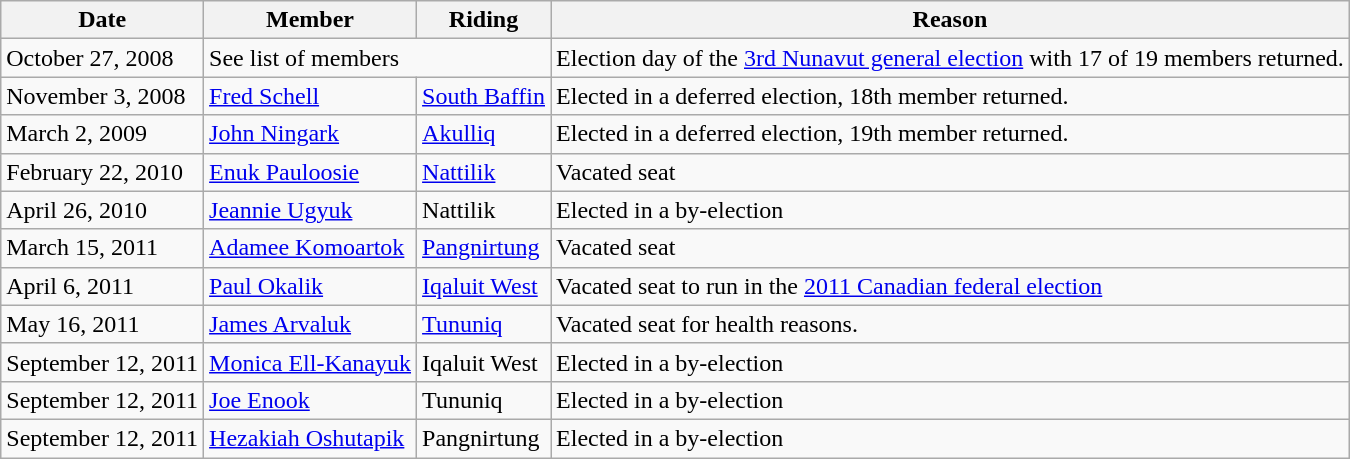<table class="wikitable">
<tr>
<th>Date</th>
<th>Member</th>
<th>Riding</th>
<th>Reason</th>
</tr>
<tr>
<td>October 27, 2008</td>
<td colspan=2>See list of members</td>
<td>Election day of the <a href='#'>3rd Nunavut general election</a> with 17 of 19 members returned.</td>
</tr>
<tr>
<td>November 3, 2008</td>
<td><a href='#'>Fred Schell</a></td>
<td><a href='#'>South Baffin</a></td>
<td>Elected in a deferred election, 18th member returned.</td>
</tr>
<tr>
<td>March 2, 2009</td>
<td><a href='#'>John Ningark</a></td>
<td><a href='#'>Akulliq</a></td>
<td>Elected in a deferred election, 19th member returned.</td>
</tr>
<tr>
<td>February 22, 2010</td>
<td><a href='#'>Enuk Pauloosie</a></td>
<td><a href='#'>Nattilik</a></td>
<td>Vacated seat</td>
</tr>
<tr>
<td>April 26, 2010</td>
<td><a href='#'>Jeannie Ugyuk</a></td>
<td>Nattilik</td>
<td>Elected in a by-election</td>
</tr>
<tr>
<td>March 15, 2011</td>
<td><a href='#'>Adamee Komoartok</a></td>
<td><a href='#'>Pangnirtung</a></td>
<td>Vacated seat</td>
</tr>
<tr>
<td>April 6, 2011</td>
<td><a href='#'>Paul Okalik</a></td>
<td><a href='#'>Iqaluit West</a></td>
<td>Vacated seat to run in the <a href='#'>2011 Canadian federal election</a></td>
</tr>
<tr>
<td>May 16, 2011</td>
<td><a href='#'>James Arvaluk</a></td>
<td><a href='#'>Tununiq</a></td>
<td>Vacated seat for health reasons.</td>
</tr>
<tr>
<td>September 12, 2011</td>
<td><a href='#'>Monica Ell-Kanayuk</a></td>
<td>Iqaluit West</td>
<td>Elected in a by-election</td>
</tr>
<tr>
<td>September 12, 2011</td>
<td><a href='#'>Joe Enook</a></td>
<td>Tununiq</td>
<td>Elected in a by-election</td>
</tr>
<tr>
<td>September 12, 2011</td>
<td><a href='#'>Hezakiah Oshutapik</a></td>
<td>Pangnirtung</td>
<td>Elected in a by-election</td>
</tr>
</table>
